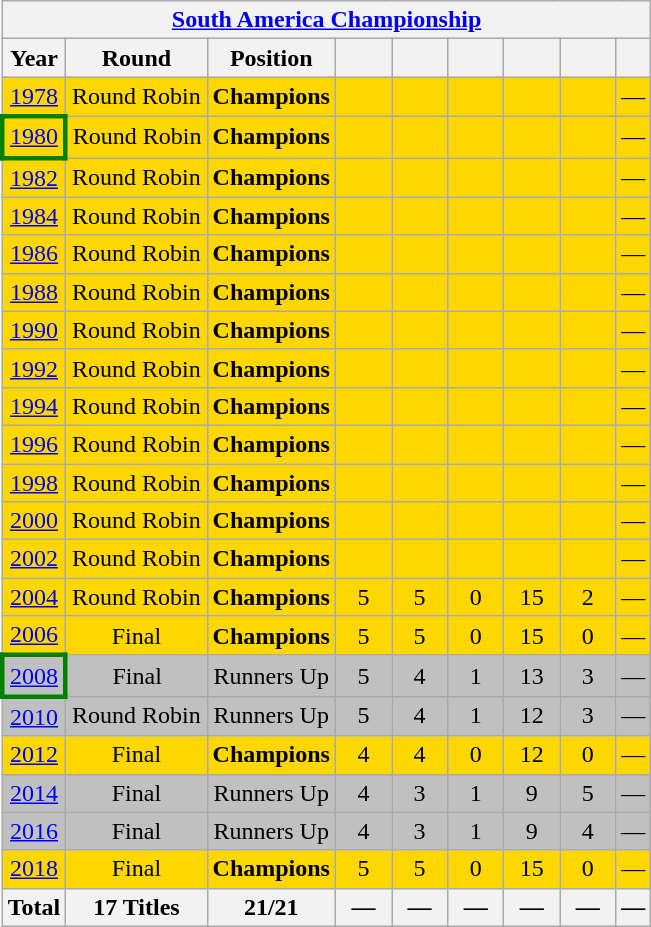<table class="wikitable" style="text-align: center;">
<tr>
<th colspan=9><strong><a href='#'>South America Championship</a> </strong></th>
</tr>
<tr>
<th><strong>Year</strong></th>
<th><strong>Round</strong></th>
<th><strong>Position</strong></th>
<th width=30><strong></strong></th>
<th width=30><strong></strong></th>
<th width=30><strong></strong></th>
<th width=30><strong></strong></th>
<th width=30><strong></strong></th>
<th><strong></strong></th>
</tr>
<tr bgcolor=gold>
<td> <a href='#'>1978</a></td>
<td>Round Robin</td>
<td><strong>Champions</strong></td>
<td></td>
<td></td>
<td></td>
<td></td>
<td></td>
<td>—</td>
</tr>
<tr bgcolor=gold>
<td Style="border:3px solid green"> <a href='#'>1980</a></td>
<td>Round Robin</td>
<td><strong>Champions</strong></td>
<td></td>
<td></td>
<td></td>
<td></td>
<td></td>
<td>—</td>
</tr>
<tr bgcolor=gold>
<td> <a href='#'>1982</a></td>
<td>Round Robin</td>
<td><strong>Champions</strong></td>
<td></td>
<td></td>
<td></td>
<td></td>
<td></td>
<td>—</td>
</tr>
<tr bgcolor=gold>
<td> <a href='#'>1984</a></td>
<td>Round Robin</td>
<td><strong>Champions</strong></td>
<td></td>
<td></td>
<td></td>
<td></td>
<td></td>
<td>—</td>
</tr>
<tr bgcolor=gold>
<td> <a href='#'>1986</a></td>
<td>Round Robin</td>
<td><strong>Champions</strong></td>
<td></td>
<td></td>
<td></td>
<td></td>
<td></td>
<td>—</td>
</tr>
<tr bgcolor=gold>
<td> <a href='#'>1988</a></td>
<td>Round Robin</td>
<td><strong>Champions</strong></td>
<td></td>
<td></td>
<td></td>
<td></td>
<td></td>
<td>—</td>
</tr>
<tr bgcolor=gold>
<td> <a href='#'>1990</a></td>
<td>Round Robin</td>
<td><strong>Champions</strong></td>
<td></td>
<td></td>
<td></td>
<td></td>
<td></td>
<td>—</td>
</tr>
<tr bgcolor=gold>
<td> <a href='#'>1992</a></td>
<td>Round Robin</td>
<td><strong>Champions</strong></td>
<td></td>
<td></td>
<td></td>
<td></td>
<td></td>
<td>—</td>
</tr>
<tr bgcolor=gold>
<td> <a href='#'>1994</a></td>
<td>Round Robin</td>
<td><strong>Champions</strong></td>
<td></td>
<td></td>
<td></td>
<td></td>
<td></td>
<td>—</td>
</tr>
<tr bgcolor=gold>
<td> <a href='#'>1996</a></td>
<td>Round Robin</td>
<td><strong>Champions</strong></td>
<td></td>
<td></td>
<td></td>
<td></td>
<td></td>
<td>—</td>
</tr>
<tr bgcolor=gold>
<td> <a href='#'>1998</a></td>
<td>Round Robin</td>
<td><strong>Champions</strong></td>
<td></td>
<td></td>
<td></td>
<td></td>
<td></td>
<td>—</td>
</tr>
<tr bgcolor=gold>
<td> <a href='#'>2000</a></td>
<td>Round Robin</td>
<td><strong>Champions</strong></td>
<td></td>
<td></td>
<td></td>
<td></td>
<td></td>
<td>—</td>
</tr>
<tr bgcolor=gold>
<td> <a href='#'>2002</a></td>
<td>Round Robin</td>
<td><strong>Champions</strong></td>
<td></td>
<td></td>
<td></td>
<td></td>
<td></td>
<td>—</td>
</tr>
<tr bgcolor=gold>
<td> <a href='#'>2004</a></td>
<td>Round Robin</td>
<td><strong>Champions</strong></td>
<td>5</td>
<td>5</td>
<td>0</td>
<td>15</td>
<td>2</td>
<td>—</td>
</tr>
<tr bgcolor=gold>
<td> <a href='#'>2006</a></td>
<td>Final</td>
<td><strong>Champions</strong></td>
<td>5</td>
<td>5</td>
<td>0</td>
<td>15</td>
<td>0</td>
<td>—</td>
</tr>
<tr bgcolor=silver>
<td Style="border:3px solid green"> <a href='#'>2008</a></td>
<td>Final</td>
<td>Runners Up</td>
<td>5</td>
<td>4</td>
<td>1</td>
<td>13</td>
<td>3</td>
<td>—</td>
</tr>
<tr bgcolor=silver>
<td> <a href='#'>2010</a></td>
<td>Round Robin</td>
<td>Runners Up</td>
<td>5</td>
<td>4</td>
<td>1</td>
<td>12</td>
<td>3</td>
<td>—</td>
</tr>
<tr bgcolor=gold>
<td> <a href='#'>2012</a></td>
<td>Final</td>
<td><strong>Champions</strong></td>
<td>4</td>
<td>4</td>
<td>0</td>
<td>12</td>
<td>0</td>
<td>—</td>
</tr>
<tr bgcolor=silver>
<td> <a href='#'>2014</a></td>
<td>Final</td>
<td>Runners Up</td>
<td>4</td>
<td>3</td>
<td>1</td>
<td>9</td>
<td>5</td>
<td>—</td>
</tr>
<tr bgcolor=silver>
<td> <a href='#'>2016</a></td>
<td>Final</td>
<td>Runners Up</td>
<td>4</td>
<td>3</td>
<td>1</td>
<td>9</td>
<td>4</td>
<td>—</td>
</tr>
<tr bgcolor=gold>
<td> <a href='#'>2018</a></td>
<td>Final</td>
<td><strong>Champions</strong></td>
<td>5</td>
<td>5</td>
<td>0</td>
<td>15</td>
<td>0</td>
<td>—</td>
</tr>
<tr>
<th><strong>Total</strong></th>
<th><strong>17 Titles</strong></th>
<th><strong>21/21</strong></th>
<th><strong>—</strong></th>
<th><strong>—</strong></th>
<th><strong>—</strong></th>
<th><strong>—</strong></th>
<th><strong>—</strong></th>
<th><strong>—</strong></th>
</tr>
</table>
